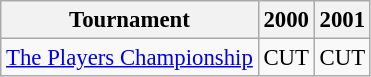<table class="wikitable" style="font-size:95%;text-align:center;">
<tr>
<th>Tournament</th>
<th>2000</th>
<th>2001</th>
</tr>
<tr>
<td align=left><a href='#'>The Players Championship</a></td>
<td>CUT</td>
<td>CUT</td>
</tr>
</table>
